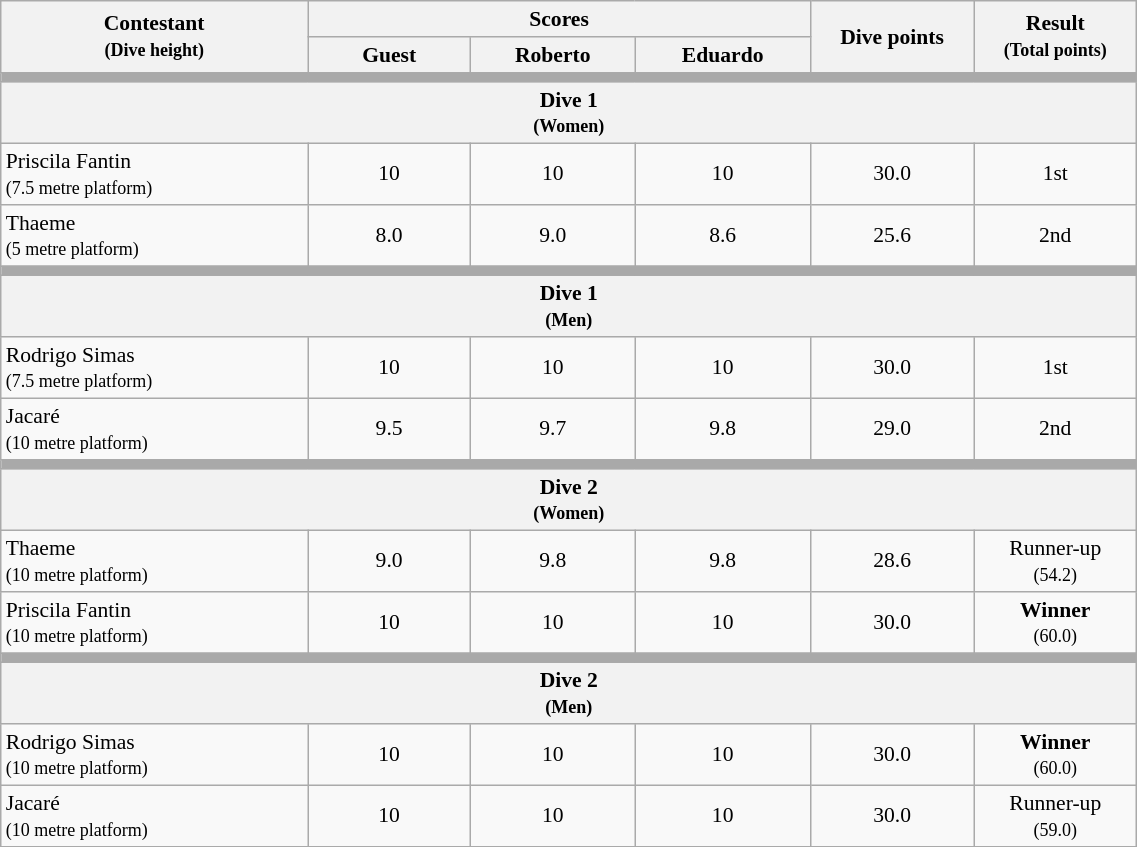<table class="wikitable" style="text-align:center;  width:60%; font-size:90%;">
<tr>
<th rowspan="2" width=100>Contestant<br><small>(Dive height)</small></th>
<th colspan="3" width=150>Scores</th>
<th rowspan="2" width=050>Dive points</th>
<th rowspan="2" width=050>Result<br><small>(Total points)</small></th>
</tr>
<tr>
<th width=50>Guest</th>
<th width=50>Roberto</th>
<th width=50>Eduardo</th>
</tr>
<tr>
<td colspan=6 bgcolor="#A9A9A9"></td>
</tr>
<tr>
<th colspan=6>Dive 1<br><small>(Women)</small></th>
</tr>
<tr>
<td align="left">Priscila Fantin<br><small>(7.5 metre platform)</small></td>
<td>10</td>
<td>10</td>
<td>10</td>
<td>30.0</td>
<td>1st</td>
</tr>
<tr>
<td align="left">Thaeme<br><small>(5 metre platform)</small></td>
<td>8.0</td>
<td>9.0</td>
<td>8.6</td>
<td>25.6</td>
<td>2nd</td>
</tr>
<tr>
<td colspan=6 bgcolor="#A9A9A9"></td>
</tr>
<tr>
<th colspan=6>Dive 1<br><small>(Men)</small></th>
</tr>
<tr>
<td align="left">Rodrigo Simas<br><small>(7.5 metre platform)</small></td>
<td>10</td>
<td>10</td>
<td>10</td>
<td>30.0</td>
<td>1st</td>
</tr>
<tr>
<td align="left">Jacaré<br><small>(10 metre platform)</small></td>
<td>9.5</td>
<td>9.7</td>
<td>9.8</td>
<td>29.0</td>
<td>2nd</td>
</tr>
<tr>
<td colspan=6 bgcolor="#A9A9A9"></td>
</tr>
<tr>
<th colspan=6>Dive 2<br><small>(Women)</small></th>
</tr>
<tr>
<td align="left">Thaeme<br><small>(10 metre platform)</small></td>
<td>9.0</td>
<td>9.8</td>
<td>9.8</td>
<td>28.6</td>
<td>Runner-up<br><small>(54.2)</small></td>
</tr>
<tr>
<td align="left">Priscila Fantin<br><small>(10 metre platform)</small></td>
<td>10</td>
<td>10</td>
<td>10</td>
<td>30.0</td>
<td><strong>Winner</strong><br><small>(60.0)</small></td>
</tr>
<tr>
<td colspan=6 bgcolor="#A9A9A9"></td>
</tr>
<tr>
<th colspan=6>Dive 2<br><small>(Men)</small></th>
</tr>
<tr>
<td align="left">Rodrigo Simas<br><small>(10 metre platform)</small></td>
<td>10</td>
<td>10</td>
<td>10</td>
<td>30.0</td>
<td><strong>Winner</strong><br><small>(60.0)</small></td>
</tr>
<tr>
<td align="left">Jacaré<br><small>(10 metre platform)</small></td>
<td>10</td>
<td>10</td>
<td>10</td>
<td>30.0</td>
<td>Runner-up<br><small>(59.0)</small></td>
</tr>
<tr>
</tr>
</table>
